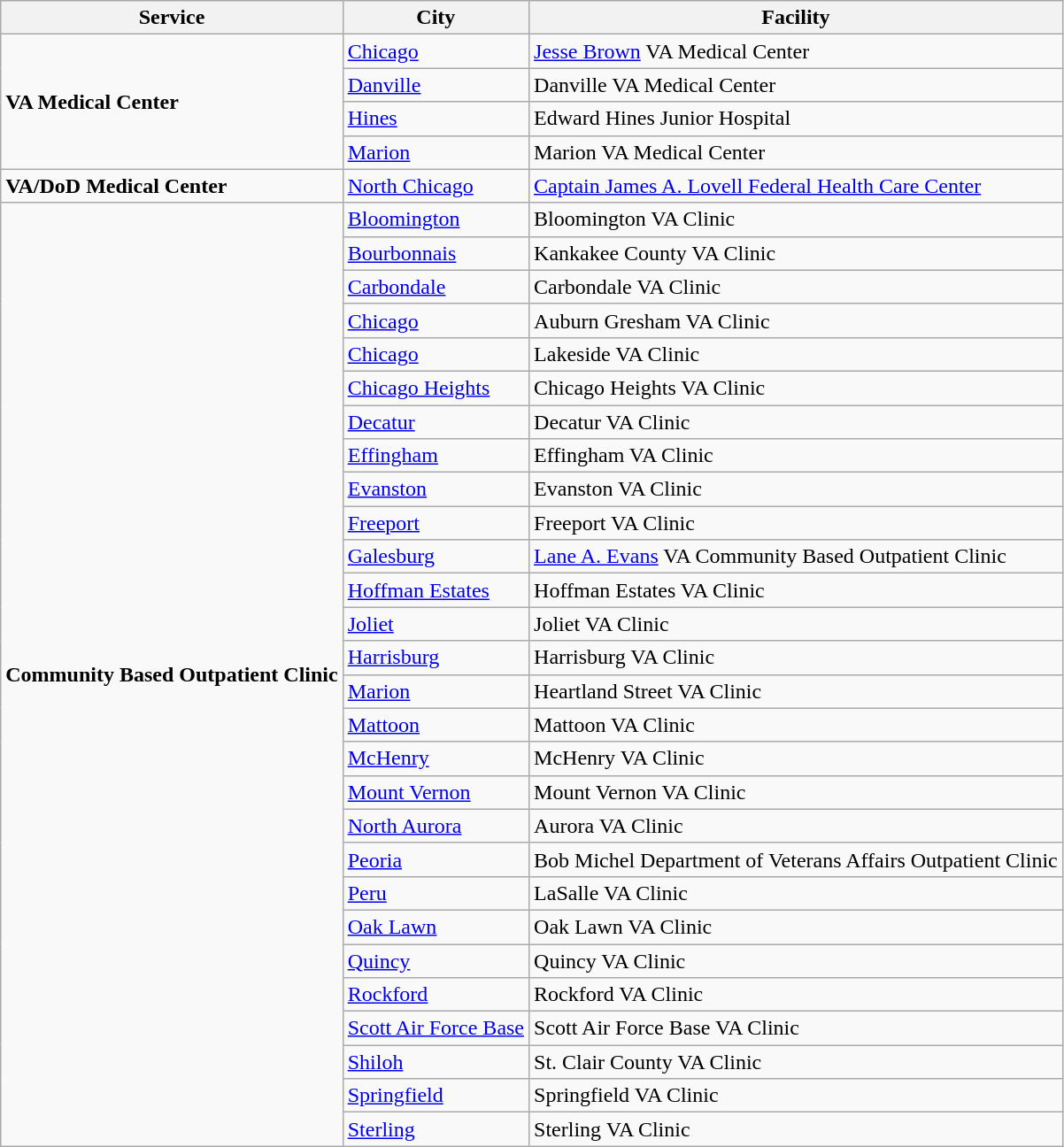<table class="wikitable">
<tr>
<th>Service</th>
<th>City</th>
<th>Facility</th>
</tr>
<tr>
<td rowspan=4><strong>VA Medical Center</strong></td>
<td><a href='#'>Chicago</a></td>
<td><a href='#'>Jesse Brown</a> VA Medical Center</td>
</tr>
<tr>
<td><a href='#'>Danville</a></td>
<td>Danville VA Medical Center</td>
</tr>
<tr>
<td><a href='#'>Hines</a></td>
<td>Edward Hines Junior Hospital</td>
</tr>
<tr>
<td><a href='#'>Marion</a></td>
<td>Marion VA Medical Center</td>
</tr>
<tr>
<td rowspan=1><strong>VA/DoD Medical Center</strong></td>
<td><a href='#'>North Chicago</a></td>
<td><a href='#'>Captain James A. Lovell Federal Health Care Center</a></td>
</tr>
<tr>
<td rowspan=28><strong>Community Based Outpatient Clinic</strong></td>
<td><a href='#'>Bloomington</a></td>
<td>Bloomington VA Clinic</td>
</tr>
<tr>
<td><a href='#'>Bourbonnais</a></td>
<td>Kankakee County VA Clinic</td>
</tr>
<tr>
<td><a href='#'>Carbondale</a></td>
<td>Carbondale VA Clinic</td>
</tr>
<tr>
<td><a href='#'>Chicago</a></td>
<td>Auburn Gresham VA Clinic</td>
</tr>
<tr>
<td><a href='#'>Chicago</a></td>
<td>Lakeside VA Clinic</td>
</tr>
<tr>
<td><a href='#'>Chicago Heights</a></td>
<td>Chicago Heights VA Clinic</td>
</tr>
<tr>
<td><a href='#'>Decatur</a></td>
<td>Decatur VA Clinic</td>
</tr>
<tr>
<td><a href='#'>Effingham</a></td>
<td>Effingham VA Clinic</td>
</tr>
<tr>
<td><a href='#'>Evanston</a></td>
<td>Evanston VA Clinic</td>
</tr>
<tr>
<td><a href='#'>Freeport</a></td>
<td>Freeport VA Clinic</td>
</tr>
<tr>
<td><a href='#'>Galesburg</a></td>
<td><a href='#'>Lane A. Evans</a> VA Community Based Outpatient Clinic</td>
</tr>
<tr>
<td><a href='#'>Hoffman Estates</a></td>
<td>Hoffman Estates VA Clinic</td>
</tr>
<tr>
<td><a href='#'>Joliet</a></td>
<td>Joliet VA Clinic</td>
</tr>
<tr>
<td><a href='#'>Harrisburg</a></td>
<td>Harrisburg VA Clinic</td>
</tr>
<tr>
<td><a href='#'>Marion</a></td>
<td>Heartland Street VA Clinic</td>
</tr>
<tr>
<td><a href='#'>Mattoon</a></td>
<td>Mattoon VA Clinic</td>
</tr>
<tr>
<td><a href='#'>McHenry</a></td>
<td>McHenry VA Clinic</td>
</tr>
<tr>
<td><a href='#'>Mount Vernon</a></td>
<td>Mount Vernon VA Clinic</td>
</tr>
<tr>
<td><a href='#'>North Aurora</a></td>
<td>Aurora VA Clinic</td>
</tr>
<tr>
<td><a href='#'>Peoria</a></td>
<td>Bob Michel Department of Veterans Affairs Outpatient Clinic</td>
</tr>
<tr>
<td><a href='#'>Peru</a></td>
<td>LaSalle VA Clinic</td>
</tr>
<tr>
<td><a href='#'>Oak Lawn</a></td>
<td>Oak Lawn VA Clinic</td>
</tr>
<tr>
<td><a href='#'>Quincy</a></td>
<td>Quincy VA Clinic</td>
</tr>
<tr>
<td><a href='#'>Rockford</a></td>
<td>Rockford VA Clinic</td>
</tr>
<tr>
<td><a href='#'>Scott Air Force Base</a></td>
<td>Scott Air Force Base VA Clinic</td>
</tr>
<tr>
<td><a href='#'>Shiloh</a></td>
<td>St. Clair County VA Clinic</td>
</tr>
<tr>
<td><a href='#'>Springfield</a></td>
<td>Springfield VA Clinic</td>
</tr>
<tr>
<td><a href='#'>Sterling</a></td>
<td>Sterling VA Clinic</td>
</tr>
</table>
